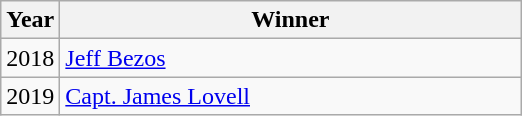<table class="wikitable" style="text-align:left">
<tr>
<th style="width:20px;">Year</th>
<th style="width:300px;">Winner</th>
</tr>
<tr>
<td>2018</td>
<td><a href='#'>Jeff Bezos</a></td>
</tr>
<tr>
<td>2019</td>
<td><a href='#'>Capt. James Lovell</a></td>
</tr>
</table>
